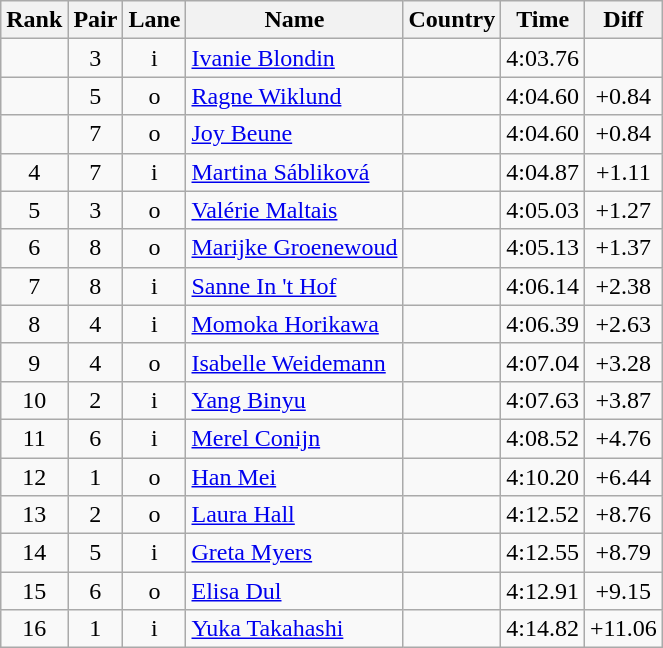<table class="wikitable sortable" style="text-align:center">
<tr>
<th>Rank</th>
<th>Pair</th>
<th>Lane</th>
<th>Name</th>
<th>Country</th>
<th>Time</th>
<th>Diff</th>
</tr>
<tr>
<td></td>
<td>3</td>
<td>i</td>
<td align=left><a href='#'>Ivanie Blondin</a></td>
<td align=left></td>
<td>4:03.76</td>
<td></td>
</tr>
<tr>
<td></td>
<td>5</td>
<td>o</td>
<td align=left><a href='#'>Ragne Wiklund</a></td>
<td align=left></td>
<td>4:04.60</td>
<td>+0.84</td>
</tr>
<tr>
<td></td>
<td>7</td>
<td>o</td>
<td align=left><a href='#'>Joy Beune</a></td>
<td align=left></td>
<td>4:04.60</td>
<td>+0.84</td>
</tr>
<tr>
<td>4</td>
<td>7</td>
<td>i</td>
<td align=left><a href='#'>Martina Sábliková</a></td>
<td align=left></td>
<td>4:04.87</td>
<td>+1.11</td>
</tr>
<tr>
<td>5</td>
<td>3</td>
<td>o</td>
<td align=left><a href='#'>Valérie Maltais</a></td>
<td align=left></td>
<td>4:05.03</td>
<td>+1.27</td>
</tr>
<tr>
<td>6</td>
<td>8</td>
<td>o</td>
<td align=left><a href='#'>Marijke Groenewoud</a></td>
<td align=left></td>
<td>4:05.13</td>
<td>+1.37</td>
</tr>
<tr>
<td>7</td>
<td>8</td>
<td>i</td>
<td align=left><a href='#'>Sanne In 't Hof</a></td>
<td align=left></td>
<td>4:06.14</td>
<td>+2.38</td>
</tr>
<tr>
<td>8</td>
<td>4</td>
<td>i</td>
<td align=left><a href='#'>Momoka Horikawa</a></td>
<td align=left></td>
<td>4:06.39</td>
<td>+2.63</td>
</tr>
<tr>
<td>9</td>
<td>4</td>
<td>o</td>
<td align=left><a href='#'>Isabelle Weidemann</a></td>
<td align=left></td>
<td>4:07.04</td>
<td>+3.28</td>
</tr>
<tr>
<td>10</td>
<td>2</td>
<td>i</td>
<td align=left><a href='#'>Yang Binyu</a></td>
<td align=left></td>
<td>4:07.63</td>
<td>+3.87</td>
</tr>
<tr>
<td>11</td>
<td>6</td>
<td>i</td>
<td align=left><a href='#'>Merel Conijn</a></td>
<td align=left></td>
<td>4:08.52</td>
<td>+4.76</td>
</tr>
<tr>
<td>12</td>
<td>1</td>
<td>o</td>
<td align=left><a href='#'>Han Mei</a></td>
<td align=left></td>
<td>4:10.20</td>
<td>+6.44</td>
</tr>
<tr>
<td>13</td>
<td>2</td>
<td>o</td>
<td align=left><a href='#'>Laura Hall</a></td>
<td align=left></td>
<td>4:12.52</td>
<td>+8.76</td>
</tr>
<tr>
<td>14</td>
<td>5</td>
<td>i</td>
<td align=left><a href='#'>Greta Myers</a></td>
<td align=left></td>
<td>4:12.55</td>
<td>+8.79</td>
</tr>
<tr>
<td>15</td>
<td>6</td>
<td>o</td>
<td align=left><a href='#'>Elisa Dul</a></td>
<td align=left></td>
<td>4:12.91</td>
<td>+9.15</td>
</tr>
<tr>
<td>16</td>
<td>1</td>
<td>i</td>
<td align=left><a href='#'>Yuka Takahashi</a></td>
<td align=left></td>
<td>4:14.82</td>
<td>+11.06</td>
</tr>
</table>
